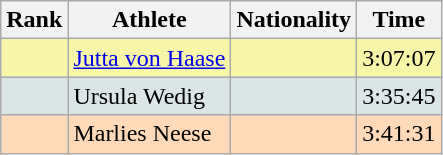<table class="wikitable sortable">
<tr>
<th>Rank</th>
<th>Athlete</th>
<th>Nationality</th>
<th>Time</th>
</tr>
<tr bgcolor="#F7F6A8">
<td align=center></td>
<td><a href='#'>Jutta von Haase</a></td>
<td></td>
<td>3:07:07</td>
</tr>
<tr bgcolor="#DCE5E5">
<td align=center></td>
<td>Ursula Wedig</td>
<td></td>
<td>3:35:45</td>
</tr>
<tr bgcolor="#FFDAB9">
<td align=center></td>
<td>Marlies Neese</td>
<td></td>
<td>3:41:31</td>
</tr>
</table>
